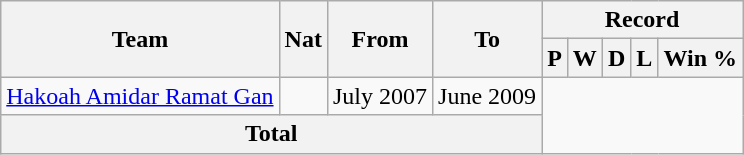<table class="wikitable" style="text-align: center">
<tr>
<th rowspan=2>Team</th>
<th rowspan=2>Nat</th>
<th rowspan=2>From</th>
<th rowspan=2>To</th>
<th colspan=7>Record</th>
</tr>
<tr>
<th>P</th>
<th>W</th>
<th>D</th>
<th>L</th>
<th>Win %</th>
</tr>
<tr>
<td align=left><a href='#'>Hakoah Amidar Ramat Gan</a></td>
<td></td>
<td align=left>July 2007</td>
<td align=left>June 2009<br></td>
</tr>
<tr>
<th colspan=4>Total<br></th>
</tr>
</table>
